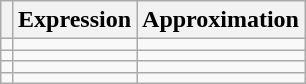<table class="wikitable" style="text-align:center; vertical-align:center; margin: 1em auto 1em auto">
<tr>
<th></th>
<th>Expression</th>
<th>Approximation</th>
</tr>
<tr>
<td></td>
<td></td>
<td></td>
</tr>
<tr>
<td></td>
<td></td>
<td></td>
</tr>
<tr>
<td></td>
<td></td>
<td></td>
</tr>
<tr>
<td></td>
<td></td>
<td></td>
</tr>
</table>
